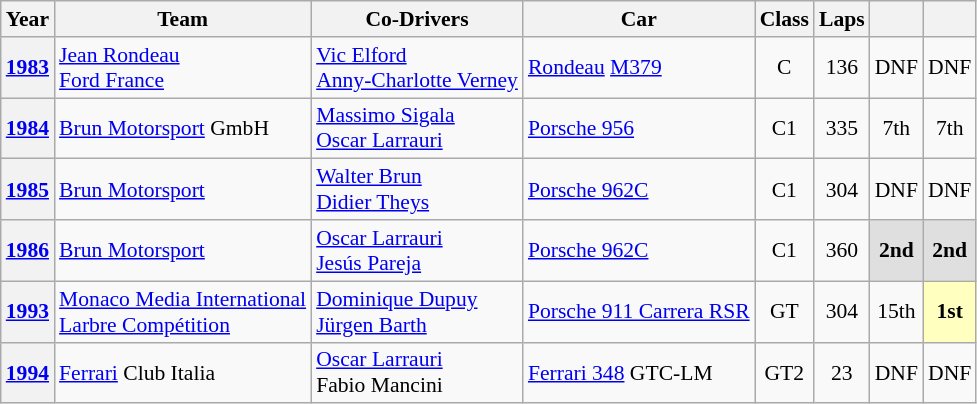<table class="wikitable" style="text-align:center; font-size:90%">
<tr>
<th>Year</th>
<th>Team</th>
<th>Co-Drivers</th>
<th>Car</th>
<th>Class</th>
<th>Laps</th>
<th></th>
<th></th>
</tr>
<tr>
<th><a href='#'>1983</a></th>
<td align="left"> <a href='#'>Jean Rondeau</a><br> <a href='#'>Ford France</a></td>
<td align="left"> <a href='#'>Vic Elford</a><br> <a href='#'>Anny-Charlotte Verney</a></td>
<td align="left"><a href='#'>Rondeau</a> <a href='#'>M379</a></td>
<td>C</td>
<td>136</td>
<td>DNF</td>
<td>DNF</td>
</tr>
<tr>
<th><a href='#'>1984</a></th>
<td align="left"> <a href='#'>Brun Motorsport</a> GmbH</td>
<td align="left"> <a href='#'>Massimo Sigala</a><br> <a href='#'>Oscar Larrauri</a></td>
<td align="left"><a href='#'>Porsche 956</a></td>
<td>C1</td>
<td>335</td>
<td>7th</td>
<td>7th</td>
</tr>
<tr>
<th><a href='#'>1985</a></th>
<td align="left"> <a href='#'>Brun Motorsport</a></td>
<td align="left"> <a href='#'>Walter Brun</a><br> <a href='#'>Didier Theys</a></td>
<td align="left"><a href='#'>Porsche 962C</a></td>
<td>C1</td>
<td>304</td>
<td>DNF</td>
<td>DNF</td>
</tr>
<tr>
<th><a href='#'>1986</a></th>
<td align="left"> <a href='#'>Brun Motorsport</a></td>
<td align="left"> <a href='#'>Oscar Larrauri</a><br> <a href='#'>Jesús Pareja</a></td>
<td align="left"><a href='#'>Porsche 962C</a></td>
<td>C1</td>
<td>360</td>
<td style="background:#DFDFDF;"><strong>2nd</strong></td>
<td style="background:#DFDFDF;"><strong>2nd</strong></td>
</tr>
<tr>
<th><a href='#'>1993</a></th>
<td align="left"> <a href='#'>Monaco Media International</a><br> <a href='#'>Larbre Compétition</a></td>
<td align="left"> <a href='#'>Dominique Dupuy</a><br> <a href='#'>Jürgen Barth</a></td>
<td align="left"><a href='#'>Porsche 911 Carrera RSR</a></td>
<td>GT</td>
<td>304</td>
<td>15th</td>
<td style="background:#FFFFBF;"><strong>1st</strong></td>
</tr>
<tr>
<th><a href='#'>1994</a></th>
<td align="left"> <a href='#'>Ferrari</a> Club Italia</td>
<td align="left"> <a href='#'>Oscar Larrauri</a><br> Fabio Mancini</td>
<td align="left"><a href='#'>Ferrari 348</a> GTC-LM</td>
<td>GT2</td>
<td>23</td>
<td>DNF</td>
<td>DNF</td>
</tr>
</table>
